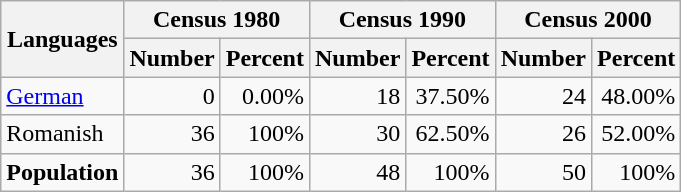<table class="wikitable">
<tr ---->
<th rowspan="2">Languages</th>
<th colspan="2">Census 1980</th>
<th colspan="2">Census 1990</th>
<th colspan="2">Census 2000</th>
</tr>
<tr ---->
<th>Number</th>
<th>Percent</th>
<th>Number</th>
<th>Percent</th>
<th>Number</th>
<th>Percent</th>
</tr>
<tr ---->
<td><a href='#'>German</a></td>
<td align=right>0</td>
<td align=right>0.00%</td>
<td align=right>18</td>
<td align=right>37.50%</td>
<td align=right>24</td>
<td align=right>48.00%</td>
</tr>
<tr ---->
<td>Romanish</td>
<td align=right>36</td>
<td align=right>100%</td>
<td align=right>30</td>
<td align=right>62.50%</td>
<td align=right>26</td>
<td align=right>52.00%</td>
</tr>
<tr ---->
<td><strong>Population</strong></td>
<td align=right>36</td>
<td align=right>100%</td>
<td align=right>48</td>
<td align=right>100%</td>
<td align=right>50</td>
<td align=right>100%</td>
</tr>
</table>
